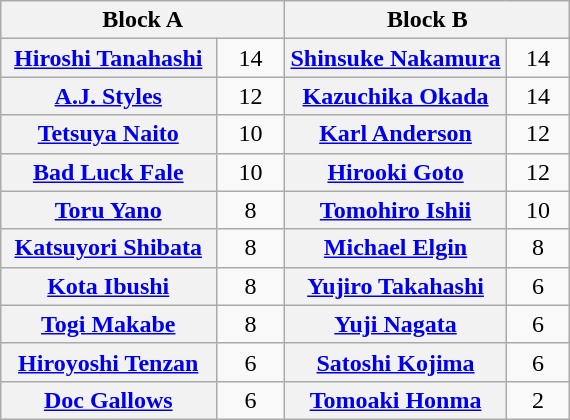<table class="wikitable" style="margin: 1em auto 1em auto;text-align:center">
<tr>
<th colspan="2" style="width:50%">Block A</th>
<th colspan="2" style="width:50%">Block B</th>
</tr>
<tr>
<th><a href='#'>Hiroshi Tanahashi</a></th>
<td style="width:35px">14</td>
<th><a href='#'>Shinsuke Nakamura</a></th>
<td style="width:35px">14</td>
</tr>
<tr>
<th><a href='#'>A.J. Styles</a></th>
<td>12</td>
<th><a href='#'>Kazuchika Okada</a></th>
<td>14</td>
</tr>
<tr>
<th><a href='#'>Tetsuya Naito</a></th>
<td>10</td>
<th><a href='#'>Karl Anderson</a></th>
<td>12</td>
</tr>
<tr>
<th><a href='#'>Bad Luck Fale</a></th>
<td>10</td>
<th><a href='#'>Hirooki Goto</a></th>
<td>12</td>
</tr>
<tr>
<th><a href='#'>Toru Yano</a></th>
<td>8</td>
<th><a href='#'>Tomohiro Ishii</a></th>
<td>10</td>
</tr>
<tr>
<th><a href='#'>Katsuyori Shibata</a></th>
<td>8</td>
<th><a href='#'>Michael Elgin</a></th>
<td>8</td>
</tr>
<tr>
<th><a href='#'>Kota Ibushi</a></th>
<td>8</td>
<th><a href='#'>Yujiro Takahashi</a></th>
<td>6</td>
</tr>
<tr>
<th><a href='#'>Togi Makabe</a></th>
<td>8</td>
<th><a href='#'>Yuji Nagata</a></th>
<td>6</td>
</tr>
<tr>
<th><a href='#'>Hiroyoshi Tenzan</a></th>
<td>6</td>
<th><a href='#'>Satoshi Kojima</a></th>
<td>6</td>
</tr>
<tr>
<th><a href='#'>Doc Gallows</a></th>
<td>6</td>
<th><a href='#'>Tomoaki Honma</a></th>
<td>2</td>
</tr>
</table>
